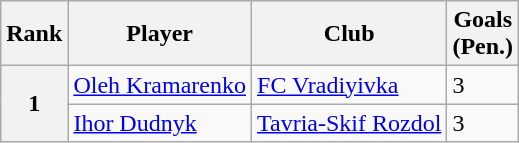<table class="wikitable">
<tr>
<th>Rank</th>
<th>Player</th>
<th>Club</th>
<th>Goals<br>(Pen.)</th>
</tr>
<tr>
<th rowspan=2>1</th>
<td align="left"> <a href='#'>Oleh Kramarenko</a></td>
<td align="left"><a href='#'>FC Vradiyivka</a></td>
<td>3</td>
</tr>
<tr>
<td align="left"> <a href='#'>Ihor Dudnyk</a></td>
<td align="left"><a href='#'>Tavria-Skif Rozdol</a></td>
<td>3</td>
</tr>
</table>
